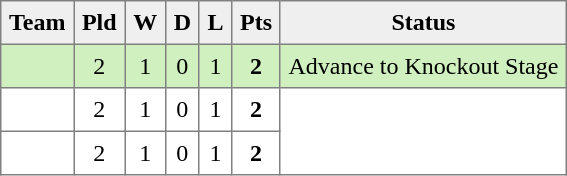<table style=border-collapse:collapse border=1 cellspacing=0 cellpadding=5>
<tr align=center bgcolor=#efefef>
<th>Team</th>
<th>Pld</th>
<th>W</th>
<th>D</th>
<th>L</th>
<th>Pts</th>
<th>Status</th>
</tr>
<tr align=center style="background:#D0F0C0;">
<td style="text-align:left;"> </td>
<td>2</td>
<td>1</td>
<td>0</td>
<td>1</td>
<td><strong>2</strong></td>
<td rowspan=1>Advance to Knockout Stage</td>
</tr>
<tr align=center style="background:#FFFFFF;">
<td style="text-align:left;"> </td>
<td>2</td>
<td>1</td>
<td>0</td>
<td>1</td>
<td><strong>2</strong></td>
<td rowspan=2></td>
</tr>
<tr align=center style="background:#FFFFFF;">
<td style="text-align:left;"> </td>
<td>2</td>
<td>1</td>
<td>0</td>
<td>1</td>
<td><strong>2</strong></td>
</tr>
</table>
